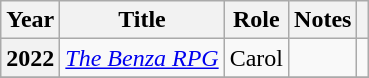<table class="wikitable plainrowheaders sortable" style="margin-right: 0;">
<tr>
<th>Year</th>
<th>Title</th>
<th>Role</th>
<th>Notes</th>
<th class="unsortable"></th>
</tr>
<tr>
<th scope="row">2022</th>
<td><em><a href='#'>The Benza RPG</a></em></td>
<td>Carol</td>
<td></td>
<td style="text-align:center;"></td>
</tr>
<tr>
</tr>
</table>
